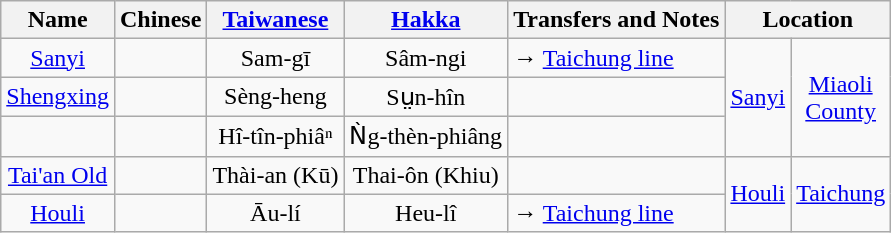<table class=wikitable style="text-align:center">
<tr>
<th>Name</th>
<th>Chinese</th>
<th><a href='#'>Taiwanese</a></th>
<th><a href='#'>Hakka</a></th>
<th>Transfers and Notes</th>
<th colspan=2>Location</th>
</tr>
<tr>
<td><a href='#'>Sanyi</a></td>
<td></td>
<td>Sam-gī</td>
<td>Sâm-ngi</td>
<td align=left>→  <a href='#'>Taichung line</a></td>
<td rowspan=3><a href='#'>Sanyi</a></td>
<td rowspan=3><a href='#'>Miaoli<br>County</a></td>
</tr>
<tr>
<td><a href='#'>Shengxing</a></td>
<td></td>
<td>Sèng-heng</td>
<td>Sṳn-hîn</td>
<td align=left></td>
</tr>
<tr>
<td></td>
<td></td>
<td>Hî-tîn-phiâⁿ</td>
<td>Ǹg-thèn-phiâng</td>
<td align=left></td>
</tr>
<tr>
<td><a href='#'>Tai'an Old</a></td>
<td></td>
<td>Thài-an (Kū)</td>
<td>Thai-ôn (Khiu)</td>
<td align=left></td>
<td rowspan=2><a href='#'>Houli</a></td>
<td rowspan=2><a href='#'>Taichung</a></td>
</tr>
<tr>
<td><a href='#'>Houli</a></td>
<td></td>
<td>Āu-lí</td>
<td>Heu-lî</td>
<td align=left>→  <a href='#'>Taichung line</a></td>
</tr>
</table>
